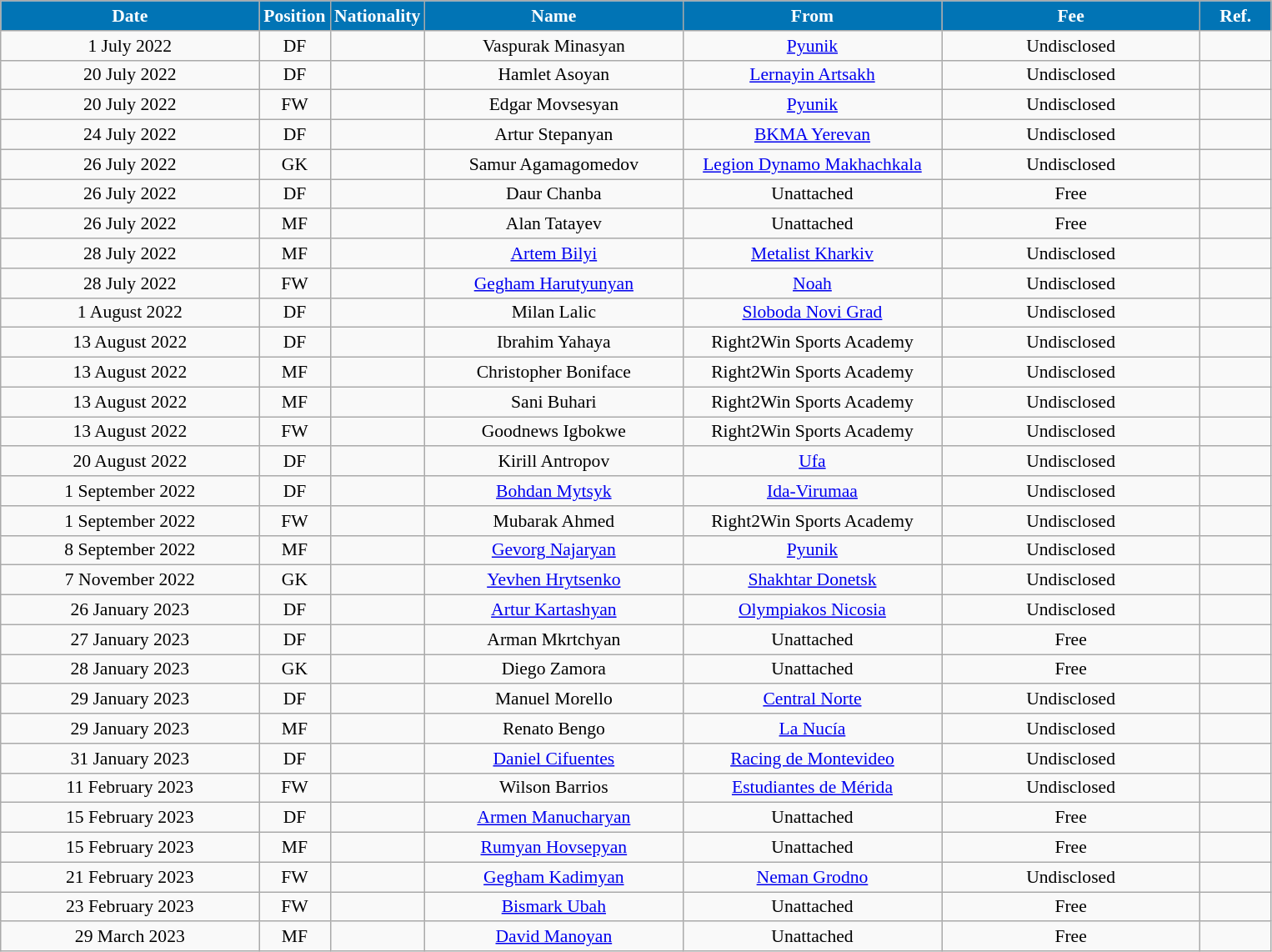<table class="wikitable"  style="text-align:center; font-size:90%; ">
<tr>
<th style="background:#0174B5; color:#FFFFFF; width:200px;">Date</th>
<th style="background:#0174B5; color:#FFFFFF; width:50px;">Position</th>
<th style="background:#0174B5; color:#FFFFFF; width:50px;">Nationality</th>
<th style="background:#0174B5; color:#FFFFFF; width:200px;">Name</th>
<th style="background:#0174B5; color:#FFFFFF; width:200px;">From</th>
<th style="background:#0174B5; color:#FFFFFF; width:200px;">Fee</th>
<th style="background:#0174B5; color:#FFFFFF; width:50px;">Ref.</th>
</tr>
<tr>
<td>1 July 2022</td>
<td>DF</td>
<td></td>
<td>Vaspurak Minasyan</td>
<td><a href='#'>Pyunik</a></td>
<td>Undisclosed</td>
<td></td>
</tr>
<tr>
<td>20 July 2022</td>
<td>DF</td>
<td></td>
<td>Hamlet Asoyan</td>
<td><a href='#'>Lernayin Artsakh</a></td>
<td>Undisclosed</td>
<td></td>
</tr>
<tr>
<td>20 July 2022</td>
<td>FW</td>
<td></td>
<td>Edgar Movsesyan</td>
<td><a href='#'>Pyunik</a></td>
<td>Undisclosed</td>
<td></td>
</tr>
<tr>
<td>24 July 2022</td>
<td>DF</td>
<td></td>
<td>Artur Stepanyan</td>
<td><a href='#'>BKMA Yerevan</a></td>
<td>Undisclosed</td>
<td></td>
</tr>
<tr>
<td>26 July 2022</td>
<td>GK</td>
<td></td>
<td>Samur Agamagomedov</td>
<td><a href='#'>Legion Dynamo Makhachkala</a></td>
<td>Undisclosed</td>
<td></td>
</tr>
<tr>
<td>26 July 2022</td>
<td>DF</td>
<td></td>
<td>Daur Chanba</td>
<td>Unattached</td>
<td>Free</td>
<td></td>
</tr>
<tr>
<td>26 July 2022</td>
<td>MF</td>
<td></td>
<td>Alan Tatayev</td>
<td>Unattached</td>
<td>Free</td>
<td></td>
</tr>
<tr>
<td>28 July 2022</td>
<td>MF</td>
<td></td>
<td><a href='#'>Artem Bilyi</a></td>
<td><a href='#'>Metalist Kharkiv</a></td>
<td>Undisclosed</td>
<td></td>
</tr>
<tr>
<td>28 July 2022</td>
<td>FW</td>
<td></td>
<td><a href='#'>Gegham Harutyunyan</a></td>
<td><a href='#'>Noah</a></td>
<td>Undisclosed</td>
<td></td>
</tr>
<tr>
<td>1 August 2022</td>
<td>DF</td>
<td></td>
<td>Milan Lalic</td>
<td><a href='#'>Sloboda Novi Grad</a></td>
<td>Undisclosed</td>
<td></td>
</tr>
<tr>
<td>13 August 2022</td>
<td>DF</td>
<td></td>
<td>Ibrahim Yahaya</td>
<td>Right2Win Sports Academy</td>
<td>Undisclosed</td>
<td></td>
</tr>
<tr>
<td>13 August 2022</td>
<td>MF</td>
<td></td>
<td>Christopher Boniface</td>
<td>Right2Win Sports Academy</td>
<td>Undisclosed</td>
<td></td>
</tr>
<tr>
<td>13 August 2022</td>
<td>MF</td>
<td></td>
<td>Sani Buhari</td>
<td>Right2Win Sports Academy</td>
<td>Undisclosed</td>
<td></td>
</tr>
<tr>
<td>13 August 2022</td>
<td>FW</td>
<td></td>
<td>Goodnews Igbokwe</td>
<td>Right2Win Sports Academy</td>
<td>Undisclosed</td>
<td></td>
</tr>
<tr>
<td>20 August 2022</td>
<td>DF</td>
<td></td>
<td>Kirill Antropov</td>
<td><a href='#'>Ufa</a></td>
<td>Undisclosed</td>
<td></td>
</tr>
<tr>
<td>1 September 2022</td>
<td>DF</td>
<td></td>
<td><a href='#'>Bohdan Mytsyk</a></td>
<td><a href='#'>Ida-Virumaa</a></td>
<td>Undisclosed</td>
<td></td>
</tr>
<tr>
<td>1 September 2022</td>
<td>FW</td>
<td></td>
<td>Mubarak Ahmed</td>
<td>Right2Win Sports Academy</td>
<td>Undisclosed</td>
<td></td>
</tr>
<tr>
<td>8 September 2022</td>
<td>MF</td>
<td></td>
<td><a href='#'>Gevorg Najaryan</a></td>
<td><a href='#'>Pyunik</a></td>
<td>Undisclosed</td>
<td></td>
</tr>
<tr>
<td>7 November 2022</td>
<td>GK</td>
<td></td>
<td><a href='#'>Yevhen Hrytsenko</a></td>
<td><a href='#'>Shakhtar Donetsk</a></td>
<td>Undisclosed</td>
<td></td>
</tr>
<tr>
<td>26 January 2023</td>
<td>DF</td>
<td></td>
<td><a href='#'>Artur Kartashyan</a></td>
<td><a href='#'>Olympiakos Nicosia</a></td>
<td>Undisclosed</td>
<td></td>
</tr>
<tr>
<td>27 January 2023</td>
<td>DF</td>
<td></td>
<td>Arman Mkrtchyan</td>
<td>Unattached</td>
<td>Free</td>
<td></td>
</tr>
<tr>
<td>28 January 2023</td>
<td>GK</td>
<td></td>
<td>Diego Zamora</td>
<td>Unattached</td>
<td>Free</td>
<td></td>
</tr>
<tr>
<td>29 January 2023</td>
<td>DF</td>
<td></td>
<td>Manuel Morello</td>
<td><a href='#'>Central Norte</a></td>
<td>Undisclosed</td>
<td></td>
</tr>
<tr>
<td>29 January 2023</td>
<td>MF</td>
<td></td>
<td>Renato Bengo</td>
<td><a href='#'>La Nucía</a></td>
<td>Undisclosed</td>
<td></td>
</tr>
<tr>
<td>31 January 2023</td>
<td>DF</td>
<td></td>
<td><a href='#'>Daniel Cifuentes</a></td>
<td><a href='#'>Racing de Montevideo</a></td>
<td>Undisclosed</td>
<td></td>
</tr>
<tr>
<td>11 February 2023</td>
<td>FW</td>
<td></td>
<td>Wilson Barrios</td>
<td><a href='#'>Estudiantes de Mérida</a></td>
<td>Undisclosed</td>
<td></td>
</tr>
<tr>
<td>15 February 2023</td>
<td>DF</td>
<td></td>
<td><a href='#'>Armen Manucharyan</a></td>
<td>Unattached</td>
<td>Free</td>
<td></td>
</tr>
<tr>
<td>15 February 2023</td>
<td>MF</td>
<td></td>
<td><a href='#'>Rumyan Hovsepyan</a></td>
<td>Unattached</td>
<td>Free</td>
<td></td>
</tr>
<tr>
<td>21 February 2023</td>
<td>FW</td>
<td></td>
<td><a href='#'>Gegham Kadimyan</a></td>
<td><a href='#'>Neman Grodno</a></td>
<td>Undisclosed</td>
<td></td>
</tr>
<tr>
<td>23 February 2023</td>
<td>FW</td>
<td></td>
<td><a href='#'>Bismark Ubah</a></td>
<td>Unattached</td>
<td>Free</td>
<td></td>
</tr>
<tr>
<td>29 March 2023</td>
<td>MF</td>
<td></td>
<td><a href='#'>David Manoyan</a></td>
<td>Unattached</td>
<td>Free</td>
<td></td>
</tr>
</table>
